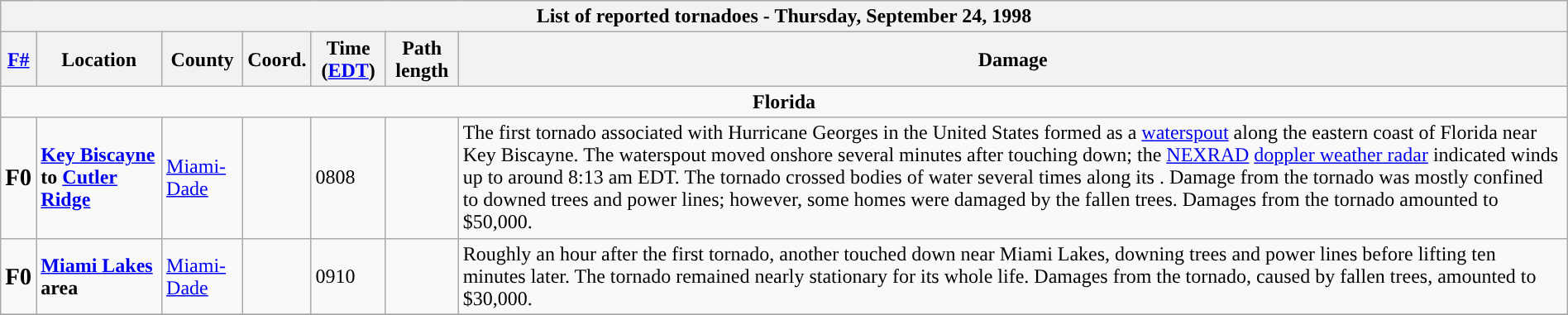<table class="wikitable collapsible" width="100%">
<tr>
<th colspan="7">List of reported tornadoes - Thursday, September 24, 1998</th>
</tr>
<tr>
<th><a href='#'>F#</a></th>
<th>Location</th>
<th>County</th>
<th>Coord.</th>
<th>Time (<a href='#'>EDT</a>)</th>
<th>Path length</th>
<th>Damage</th>
</tr>
<tr>
<td colspan="7" align=center><strong>Florida</strong></td>
</tr>
<tr>
<td><big><strong>F0</strong></big></td>
<td><strong><a href='#'>Key Biscayne</a> to <a href='#'>Cutler Ridge</a></strong></td>
<td><a href='#'>Miami-Dade</a></td>
<td></td>
<td>0808</td>
<td></td>
<td>The first tornado associated with Hurricane Georges in the United States formed as a <a href='#'>waterspout</a> along the eastern coast of Florida near Key Biscayne. The waterspout moved onshore several minutes after touching down; the <a href='#'>NEXRAD</a> <a href='#'>doppler weather radar</a> indicated winds up to  around 8:13 am EDT. The tornado crossed bodies of water several times along its . Damage from the tornado was mostly confined to downed trees and power lines; however, some homes were damaged by the fallen trees. Damages from the tornado amounted to $50,000.</td>
</tr>
<tr>
<td><big><strong>F0</strong></big></td>
<td><strong><a href='#'>Miami Lakes</a> area</strong></td>
<td><a href='#'>Miami-Dade</a></td>
<td></td>
<td>0910</td>
<td></td>
<td>Roughly an hour after the first tornado, another touched down near Miami Lakes, downing trees and power lines before lifting ten minutes later. The tornado remained nearly stationary for its whole life. Damages from the tornado, caused by fallen trees, amounted to $30,000.</td>
</tr>
<tr>
</tr>
</table>
